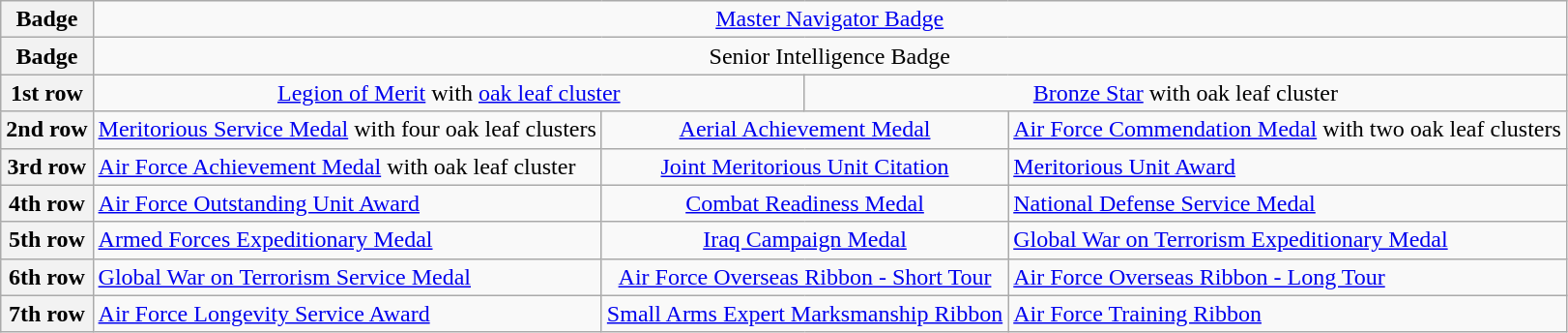<table class="wikitable">
<tr>
<th>Badge</th>
<td colspan="4" align="center"><a href='#'>Master Navigator Badge</a></td>
</tr>
<tr>
<th>Badge</th>
<td colspan="4" align="center">Senior Intelligence Badge</td>
</tr>
<tr>
<th>1st row</th>
<td colspan="2" align="center"><a href='#'>Legion of Merit</a> with <a href='#'>oak leaf cluster</a></td>
<td colspan="2" align="center"><a href='#'>Bronze Star</a> with oak leaf cluster</td>
</tr>
<tr>
<th>2nd row</th>
<td><a href='#'>Meritorious Service Medal</a> with four oak leaf clusters</td>
<td colspan="2" align="center"><a href='#'>Aerial Achievement Medal</a></td>
<td><a href='#'>Air Force Commendation Medal</a> with two oak leaf clusters</td>
</tr>
<tr>
<th>3rd row</th>
<td><a href='#'>Air Force Achievement Medal</a> with oak leaf cluster</td>
<td colspan="2" align="center"><a href='#'>Joint Meritorious Unit Citation</a></td>
<td><a href='#'>Meritorious Unit Award</a></td>
</tr>
<tr>
<th>4th row</th>
<td><a href='#'>Air Force Outstanding Unit Award</a></td>
<td colspan="2" align="center"><a href='#'>Combat Readiness Medal</a></td>
<td><a href='#'>National Defense Service Medal</a></td>
</tr>
<tr>
<th>5th row</th>
<td><a href='#'>Armed Forces Expeditionary Medal</a></td>
<td colspan="2" align="center"><a href='#'>Iraq Campaign Medal</a></td>
<td><a href='#'>Global War on Terrorism Expeditionary Medal</a></td>
</tr>
<tr>
<th>6th row</th>
<td><a href='#'>Global War on Terrorism Service Medal</a></td>
<td colspan="2" align="center"><a href='#'>Air Force Overseas Ribbon - Short Tour</a></td>
<td><a href='#'>Air Force Overseas Ribbon - Long Tour</a></td>
</tr>
<tr>
<th>7th row</th>
<td><a href='#'>Air Force Longevity Service Award</a></td>
<td colspan="2" align="center"><a href='#'>Small Arms Expert Marksmanship Ribbon</a></td>
<td><a href='#'>Air Force Training Ribbon</a></td>
</tr>
</table>
